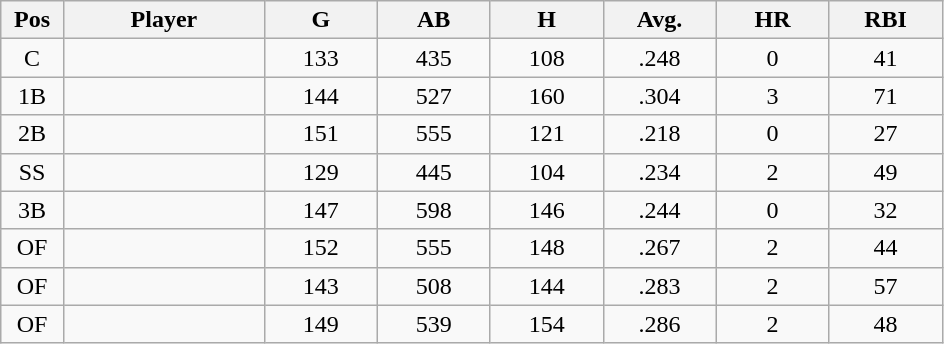<table class="wikitable sortable">
<tr>
<th bgcolor="#DDDDFF" width="5%">Pos</th>
<th bgcolor="#DDDDFF" width="16%">Player</th>
<th bgcolor="#DDDDFF" width="9%">G</th>
<th bgcolor="#DDDDFF" width="9%">AB</th>
<th bgcolor="#DDDDFF" width="9%">H</th>
<th bgcolor="#DDDDFF" width="9%">Avg.</th>
<th bgcolor="#DDDDFF" width="9%">HR</th>
<th bgcolor="#DDDDFF" width="9%">RBI</th>
</tr>
<tr align="center">
<td>C</td>
<td></td>
<td>133</td>
<td>435</td>
<td>108</td>
<td>.248</td>
<td>0</td>
<td>41</td>
</tr>
<tr align="center">
<td>1B</td>
<td></td>
<td>144</td>
<td>527</td>
<td>160</td>
<td>.304</td>
<td>3</td>
<td>71</td>
</tr>
<tr align="center">
<td>2B</td>
<td></td>
<td>151</td>
<td>555</td>
<td>121</td>
<td>.218</td>
<td>0</td>
<td>27</td>
</tr>
<tr align="center">
<td>SS</td>
<td></td>
<td>129</td>
<td>445</td>
<td>104</td>
<td>.234</td>
<td>2</td>
<td>49</td>
</tr>
<tr align="center">
<td>3B</td>
<td></td>
<td>147</td>
<td>598</td>
<td>146</td>
<td>.244</td>
<td>0</td>
<td>32</td>
</tr>
<tr align="center">
<td>OF</td>
<td></td>
<td>152</td>
<td>555</td>
<td>148</td>
<td>.267</td>
<td>2</td>
<td>44</td>
</tr>
<tr align="center">
<td>OF</td>
<td></td>
<td>143</td>
<td>508</td>
<td>144</td>
<td>.283</td>
<td>2</td>
<td>57</td>
</tr>
<tr align="center">
<td>OF</td>
<td></td>
<td>149</td>
<td>539</td>
<td>154</td>
<td>.286</td>
<td>2</td>
<td>48</td>
</tr>
</table>
